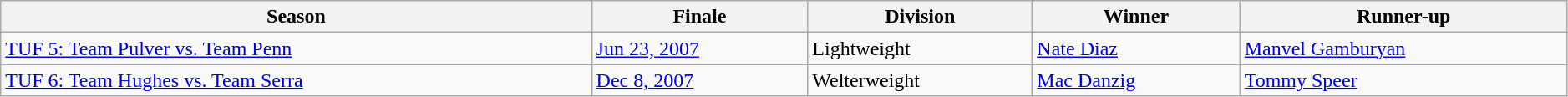<table class="wikitable" style="width:99%;">
<tr>
<th>Season</th>
<th>Finale</th>
<th>Division</th>
<th>Winner</th>
<th>Runner-up</th>
</tr>
<tr>
<td style="text-align:left"><a href='#'>TUF 5: Team Pulver vs. Team Penn</a></td>
<td><a href='#'>Jun 23, 2007</a></td>
<td>Lightweight</td>
<td><a href='#'>Nate Diaz</a></td>
<td><a href='#'>Manvel Gamburyan</a></td>
</tr>
<tr>
<td style="text-align:left"><a href='#'>TUF 6: Team Hughes vs. Team Serra</a></td>
<td><a href='#'>Dec 8, 2007</a></td>
<td>Welterweight</td>
<td><a href='#'>Mac Danzig</a></td>
<td><a href='#'>Tommy Speer</a></td>
</tr>
</table>
